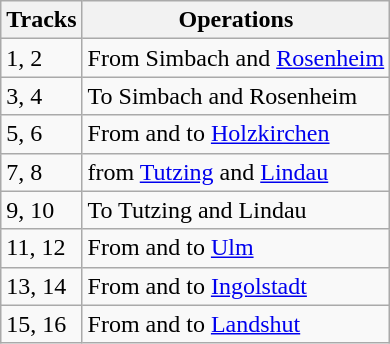<table class="wikitable float-left">
<tr>
<th>Tracks</th>
<th>Operations</th>
</tr>
<tr>
<td>1, 2</td>
<td>From Simbach and <a href='#'>Rosenheim</a></td>
</tr>
<tr>
<td>3, 4</td>
<td>To Simbach and Rosenheim</td>
</tr>
<tr>
<td>5, 6</td>
<td>From and to <a href='#'>Holzkirchen</a></td>
</tr>
<tr>
<td>7, 8</td>
<td>from <a href='#'>Tutzing</a> and <a href='#'>Lindau</a></td>
</tr>
<tr>
<td>9, 10</td>
<td>To Tutzing and Lindau</td>
</tr>
<tr>
<td>11, 12</td>
<td>From and to <a href='#'>Ulm</a></td>
</tr>
<tr>
<td>13, 14</td>
<td>From and to <a href='#'>Ingolstadt</a></td>
</tr>
<tr>
<td>15, 16</td>
<td>From and to <a href='#'>Landshut</a></td>
</tr>
</table>
